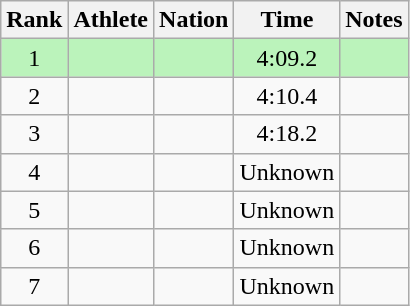<table class="wikitable sortable" style="text-align:center">
<tr>
<th>Rank</th>
<th>Athlete</th>
<th>Nation</th>
<th>Time</th>
<th>Notes</th>
</tr>
<tr bgcolor=bbf3bb>
<td>1</td>
<td align=left></td>
<td align=left></td>
<td>4:09.2</td>
<td></td>
</tr>
<tr>
<td>2</td>
<td align=left></td>
<td align=left></td>
<td>4:10.4</td>
<td></td>
</tr>
<tr>
<td>3</td>
<td align=left></td>
<td align=left></td>
<td>4:18.2</td>
<td></td>
</tr>
<tr>
<td>4</td>
<td align=left></td>
<td align=left></td>
<td>Unknown</td>
<td></td>
</tr>
<tr>
<td>5</td>
<td align=left></td>
<td align=left></td>
<td>Unknown</td>
<td></td>
</tr>
<tr>
<td>6</td>
<td align=left></td>
<td align=left></td>
<td>Unknown</td>
<td></td>
</tr>
<tr>
<td>7</td>
<td align=left></td>
<td align=left></td>
<td>Unknown</td>
<td></td>
</tr>
</table>
